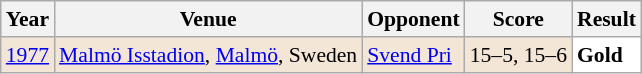<table class="sortable wikitable" style="font-size: 90%;">
<tr>
<th>Year</th>
<th>Venue</th>
<th>Opponent</th>
<th>Score</th>
<th>Result</th>
</tr>
<tr style="background:#F3E6D7">
<td align="center"><a href='#'>1977</a></td>
<td align="left"><a href='#'>Malmö Isstadion</a>, <a href='#'>Malmö</a>, Sweden</td>
<td align="left"> <a href='#'>Svend Pri</a></td>
<td align="left">15–5, 15–6</td>
<td style="text-align:left; background:white"> <strong>Gold</strong></td>
</tr>
</table>
